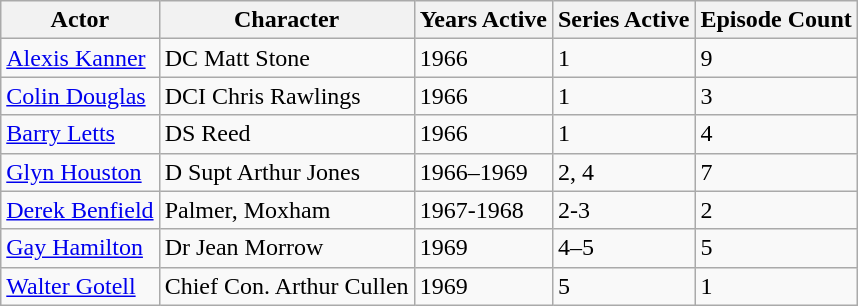<table class="wikitable">
<tr>
<th>Actor</th>
<th>Character</th>
<th>Years Active</th>
<th>Series Active</th>
<th>Episode Count</th>
</tr>
<tr>
<td><a href='#'>Alexis Kanner</a></td>
<td>DC Matt Stone</td>
<td>1966</td>
<td>1</td>
<td>9</td>
</tr>
<tr>
<td><a href='#'>Colin Douglas</a></td>
<td>DCI Chris Rawlings</td>
<td>1966</td>
<td>1</td>
<td>3</td>
</tr>
<tr>
<td><a href='#'>Barry Letts</a></td>
<td>DS Reed</td>
<td>1966</td>
<td>1</td>
<td>4</td>
</tr>
<tr>
<td><a href='#'>Glyn Houston</a></td>
<td>D Supt Arthur Jones</td>
<td>1966–1969</td>
<td>2, 4</td>
<td>7</td>
</tr>
<tr>
<td><a href='#'>Derek Benfield</a></td>
<td>Palmer, Moxham</td>
<td>1967-1968</td>
<td>2-3</td>
<td>2</td>
</tr>
<tr>
<td><a href='#'>Gay Hamilton</a></td>
<td>Dr Jean Morrow</td>
<td>1969</td>
<td>4–5</td>
<td>5</td>
</tr>
<tr>
<td><a href='#'>Walter Gotell</a></td>
<td>Chief Con. Arthur Cullen</td>
<td>1969</td>
<td>5</td>
<td>1</td>
</tr>
</table>
